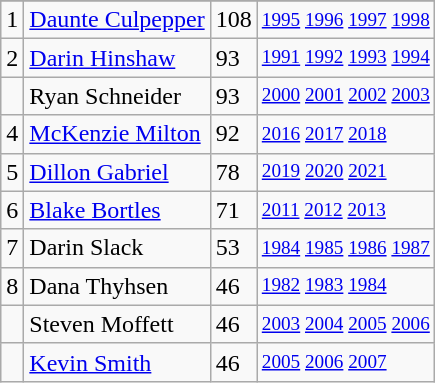<table class="wikitable">
<tr>
</tr>
<tr>
<td>1</td>
<td><a href='#'>Daunte Culpepper</a></td>
<td><abbr>108</abbr></td>
<td style="font-size:80%;"><a href='#'>1995</a> <a href='#'>1996</a> <a href='#'>1997</a> <a href='#'>1998</a></td>
</tr>
<tr>
<td>2</td>
<td><a href='#'>Darin Hinshaw</a></td>
<td><abbr>93</abbr></td>
<td style="font-size:80%;"><a href='#'>1991</a> <a href='#'>1992</a> <a href='#'>1993</a> <a href='#'>1994</a></td>
</tr>
<tr>
<td></td>
<td>Ryan Schneider</td>
<td><abbr>93</abbr></td>
<td style="font-size:80%;"><a href='#'>2000</a> <a href='#'>2001</a> <a href='#'>2002</a> <a href='#'>2003</a></td>
</tr>
<tr>
<td>4</td>
<td><a href='#'>McKenzie Milton</a></td>
<td><abbr>92</abbr></td>
<td style="font-size:80%;"><a href='#'>2016</a> <a href='#'>2017</a> <a href='#'>2018</a></td>
</tr>
<tr>
<td>5</td>
<td><a href='#'>Dillon Gabriel</a></td>
<td><abbr>78</abbr></td>
<td style="font-size:80%;"><a href='#'>2019</a> <a href='#'>2020</a> <a href='#'>2021</a></td>
</tr>
<tr>
<td>6</td>
<td><a href='#'>Blake Bortles</a></td>
<td><abbr>71</abbr></td>
<td style="font-size:80%;"><a href='#'>2011</a> <a href='#'>2012</a> <a href='#'>2013</a></td>
</tr>
<tr>
<td>7</td>
<td>Darin Slack</td>
<td><abbr>53</abbr></td>
<td style="font-size:80%;"><a href='#'>1984</a> <a href='#'>1985</a> <a href='#'>1986</a> <a href='#'>1987</a></td>
</tr>
<tr>
<td>8</td>
<td>Dana Thyhsen</td>
<td><abbr>46</abbr></td>
<td style="font-size:80%;"><a href='#'>1982</a> <a href='#'>1983</a> <a href='#'>1984</a></td>
</tr>
<tr>
<td></td>
<td>Steven Moffett</td>
<td><abbr>46</abbr></td>
<td style="font-size:80%;"><a href='#'>2003</a> <a href='#'>2004</a> <a href='#'>2005</a> <a href='#'>2006</a></td>
</tr>
<tr>
<td></td>
<td><a href='#'>Kevin Smith</a></td>
<td><abbr>46</abbr></td>
<td style="font-size:80%;"><a href='#'>2005</a> <a href='#'>2006</a> <a href='#'>2007</a></td>
</tr>
</table>
